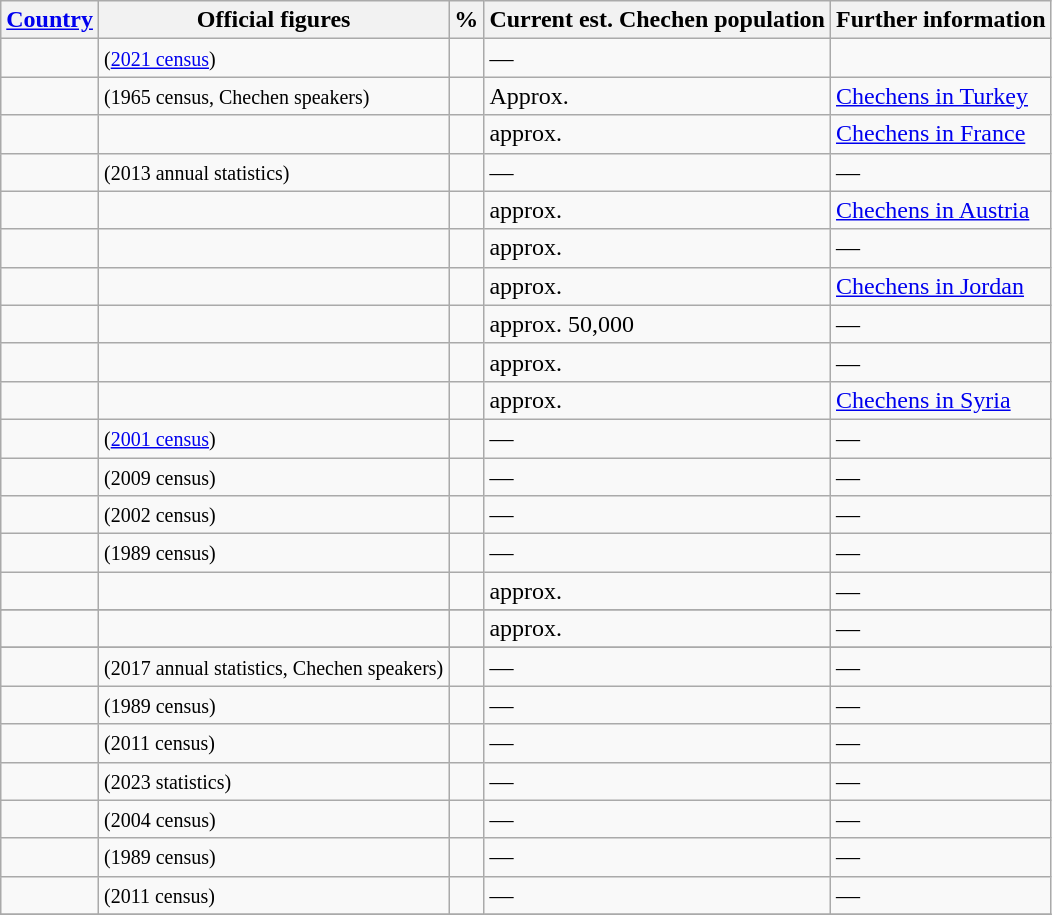<table class="wikitable sortable">
<tr>
<th><a href='#'>Country</a></th>
<th>Official figures</th>
<th>%</th>
<th>Current est. Chechen population</th>
<th>Further information</th>
</tr>
<tr>
<td></td>
<td> <small>(<a href='#'>2021 census</a>)</small></td>
<td></td>
<td>—</td>
<td></td>
</tr>
<tr>
<td></td>
<td> <small>(1965 census, Chechen speakers)</small></td>
<td></td>
<td>Approx. </td>
<td><a href='#'>Chechens in Turkey</a></td>
</tr>
<tr>
<td></td>
<td> </td>
<td> </td>
<td>approx. </td>
<td><a href='#'>Chechens in France</a></td>
</tr>
<tr>
<td></td>
<td> <small>(2013 annual statistics)</small></td>
<td></td>
<td>—</td>
<td>—</td>
</tr>
<tr>
<td></td>
<td> </td>
<td> </td>
<td>approx. </td>
<td><a href='#'>Chechens in Austria</a></td>
</tr>
<tr>
<td></td>
<td> </td>
<td> </td>
<td>approx. </td>
<td>—</td>
</tr>
<tr>
<td></td>
<td> </td>
<td> </td>
<td>approx. </td>
<td><a href='#'>Chechens in Jordan</a></td>
</tr>
<tr>
<td></td>
<td> </td>
<td> </td>
<td>approx. 50,000</td>
<td>—</td>
</tr>
<tr>
<td></td>
<td> </td>
<td> </td>
<td>approx. </td>
<td>—</td>
</tr>
<tr>
<td></td>
<td> </td>
<td> </td>
<td>approx. </td>
<td><a href='#'>Chechens in Syria</a></td>
</tr>
<tr>
<td></td>
<td> <small>(<a href='#'>2001 census</a>)</small></td>
<td></td>
<td>—</td>
<td>—</td>
</tr>
<tr>
<td></td>
<td> <small>(2009 census)</small></td>
<td></td>
<td>—</td>
<td>—</td>
</tr>
<tr>
<td></td>
<td> <small>(2002 census)</small></td>
<td></td>
<td>—</td>
<td>—</td>
</tr>
<tr>
<td></td>
<td> <small>(1989 census)</small></td>
<td></td>
<td>—</td>
<td>—</td>
</tr>
<tr>
<td></td>
<td> </td>
<td> </td>
<td>approx. </td>
<td>—</td>
</tr>
<tr>
</tr>
<tr>
<td></td>
<td> </td>
<td> </td>
<td>approx. </td>
<td>—</td>
</tr>
<tr>
</tr>
<tr>
<td></td>
<td> <small>(2017 annual statistics, Chechen speakers)</small></td>
<td></td>
<td>—</td>
<td>—</td>
</tr>
<tr>
<td></td>
<td> <small>(1989 census)</small></td>
<td></td>
<td>—</td>
<td>—</td>
</tr>
<tr>
<td></td>
<td> <small>(2011 census)</small></td>
<td></td>
<td>—</td>
<td>—</td>
</tr>
<tr>
<td></td>
<td> <small>(2023 statistics)</small></td>
<td></td>
<td>—</td>
<td>—</td>
</tr>
<tr>
<td></td>
<td> <small>(2004 census)</small></td>
<td></td>
<td>—</td>
<td>—</td>
</tr>
<tr>
<td></td>
<td> <small>(1989 census)</small></td>
<td></td>
<td>—</td>
<td>—</td>
</tr>
<tr>
<td></td>
<td> <small>(2011 census)</small></td>
<td></td>
<td>—</td>
<td>—</td>
</tr>
<tr>
</tr>
</table>
